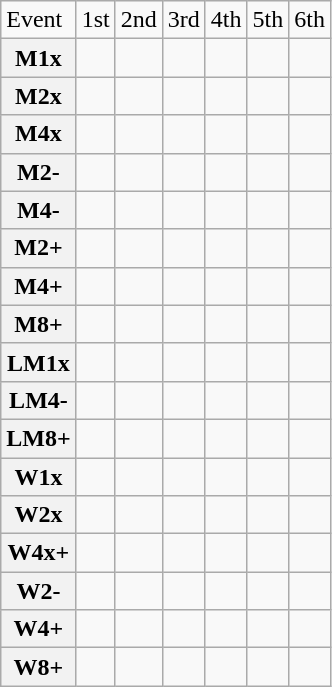<table class="wikitable">
<tr>
<td>Event</td>
<td>1st</td>
<td>2nd</td>
<td>3rd</td>
<td>4th</td>
<td>5th</td>
<td>6th</td>
</tr>
<tr>
<th>M1x</th>
<td></td>
<td></td>
<td></td>
<td></td>
<td></td>
<td></td>
</tr>
<tr>
<th>M2x</th>
<td></td>
<td></td>
<td></td>
<td></td>
<td></td>
<td></td>
</tr>
<tr>
<th>M4x</th>
<td></td>
<td></td>
<td></td>
<td></td>
<td></td>
<td></td>
</tr>
<tr>
<th>M2-</th>
<td></td>
<td></td>
<td></td>
<td></td>
<td></td>
<td></td>
</tr>
<tr>
<th>M4-</th>
<td></td>
<td></td>
<td></td>
<td></td>
<td></td>
<td></td>
</tr>
<tr>
<th>M2+</th>
<td></td>
<td></td>
<td></td>
<td></td>
<td></td>
<td></td>
</tr>
<tr>
<th>M4+</th>
<td></td>
<td></td>
<td></td>
<td></td>
<td></td>
<td></td>
</tr>
<tr>
<th>M8+</th>
<td></td>
<td></td>
<td></td>
<td></td>
<td></td>
<td></td>
</tr>
<tr>
<th>LM1x</th>
<td></td>
<td></td>
<td></td>
<td></td>
<td></td>
<td></td>
</tr>
<tr>
<th>LM4-</th>
<td></td>
<td></td>
<td></td>
<td></td>
<td></td>
<td></td>
</tr>
<tr>
<th>LM8+</th>
<td></td>
<td></td>
<td></td>
<td></td>
<td></td>
<td></td>
</tr>
<tr>
<th>W1x</th>
<td></td>
<td></td>
<td></td>
<td></td>
<td></td>
<td></td>
</tr>
<tr>
<th>W2x</th>
<td></td>
<td></td>
<td></td>
<td></td>
<td></td>
<td></td>
</tr>
<tr>
<th>W4x+</th>
<td></td>
<td></td>
<td></td>
<td></td>
<td></td>
<td></td>
</tr>
<tr>
<th>W2-</th>
<td></td>
<td></td>
<td></td>
<td></td>
<td></td>
<td></td>
</tr>
<tr>
<th>W4+</th>
<td></td>
<td></td>
<td></td>
<td></td>
<td></td>
<td></td>
</tr>
<tr>
<th>W8+</th>
<td></td>
<td></td>
<td></td>
<td></td>
<td></td>
<td></td>
</tr>
</table>
